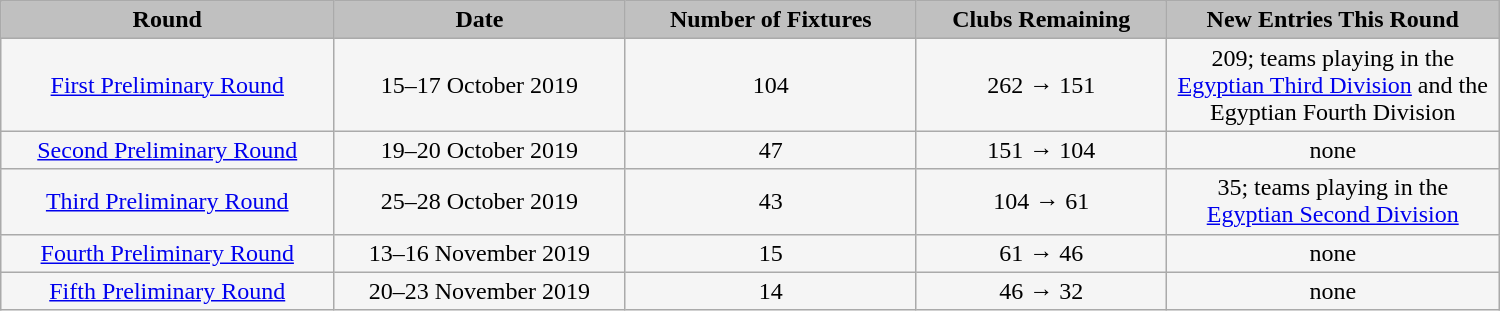<table class="wikitable" style="width: 1000px; background:WhiteSmoke; text-align:center; font-size:100%">
<tr>
<td scope="col" style="width: 20.00%; background:silver;"><strong>Round</strong></td>
<td scope="col" style="width: 17.50%; background:silver;"><strong>Date</strong></td>
<td scope="col" style="width: 17.50%; background:silver;"><strong>Number of Fixtures</strong></td>
<td scope="col" style="width: 15.00%; background:silver;"><strong>Clubs Remaining</strong></td>
<td scope="col" style="width: 20.00%; background:silver;"><strong>New Entries This Round</strong></td>
</tr>
<tr>
<td><a href='#'>First Preliminary Round</a></td>
<td>15–17 October 2019</td>
<td>104</td>
<td>262 → 151</td>
<td>209; teams playing in the <a href='#'>Egyptian Third Division</a> and the Egyptian Fourth Division</td>
</tr>
<tr>
<td><a href='#'>Second Preliminary Round</a></td>
<td>19–20 October 2019</td>
<td>47</td>
<td>151 → 104</td>
<td>none</td>
</tr>
<tr>
<td><a href='#'>Third Preliminary Round</a></td>
<td>25–28 October 2019</td>
<td>43</td>
<td>104 → 61</td>
<td>35; teams playing in the <a href='#'>Egyptian Second Division</a></td>
</tr>
<tr>
<td><a href='#'>Fourth Preliminary Round</a></td>
<td>13–16 November 2019</td>
<td>15</td>
<td>61 → 46</td>
<td>none</td>
</tr>
<tr>
<td><a href='#'>Fifth Preliminary Round</a></td>
<td>20–23 November 2019</td>
<td>14</td>
<td>46 → 32</td>
<td>none</td>
</tr>
</table>
